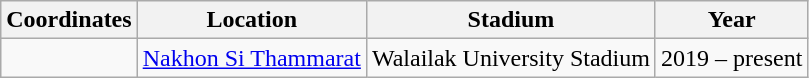<table class="wikitable sortable">
<tr>
<th>Coordinates</th>
<th>Location</th>
<th>Stadium</th>
<th>Year</th>
</tr>
<tr>
<td></td>
<td><a href='#'>Nakhon Si Thammarat</a> </td>
<td>Walailak University Stadium</td>
<td>2019 – present</td>
</tr>
</table>
